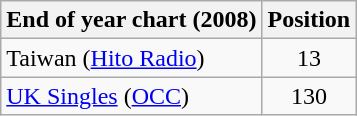<table class="wikitable sortable">
<tr>
<th align="left">End of year chart (2008)</th>
<th style="text-align:center;">Position</th>
</tr>
<tr>
<td>Taiwan (<a href='#'>Hito Radio</a>)</td>
<td style="text-align:center;">13</td>
</tr>
<tr>
<td><a href='#'>UK Singles</a> (<a href='#'>OCC</a>)</td>
<td style="text-align:center;">130</td>
</tr>
</table>
